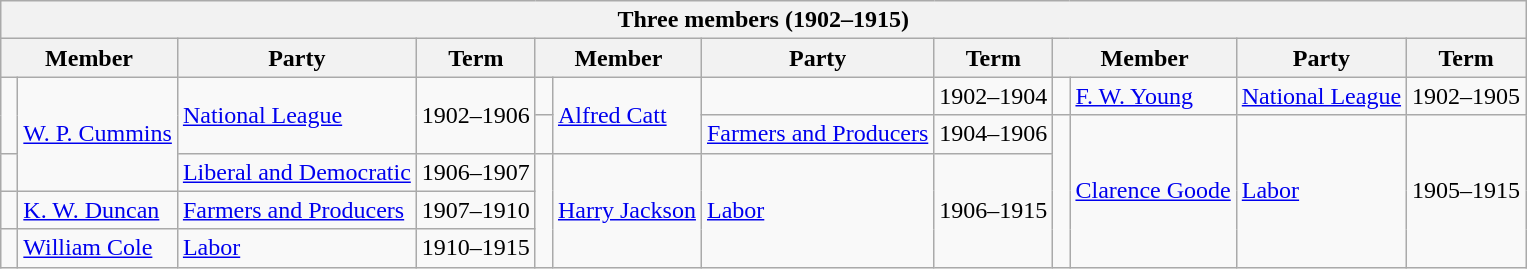<table class="wikitable">
<tr>
<th colspan=12>Three members (1902–1915)</th>
</tr>
<tr>
<th colspan=2>Member</th>
<th>Party</th>
<th>Term</th>
<th colspan=2>Member</th>
<th>Party</th>
<th>Term</th>
<th colspan=2>Member</th>
<th>Party</th>
<th>Term</th>
</tr>
<tr>
<td rowspan=2 > </td>
<td rowspan=3><a href='#'>W. P. Cummins</a></td>
<td rowspan=2><a href='#'>National League</a></td>
<td rowspan=2>1902–1906</td>
<td> </td>
<td rowspan=2><a href='#'>Alfred Catt</a></td>
<td></td>
<td>1902–1904</td>
<td> </td>
<td><a href='#'>F. W. Young</a></td>
<td><a href='#'>National League</a></td>
<td>1902–1905</td>
</tr>
<tr>
<td> </td>
<td><a href='#'>Farmers and Producers</a></td>
<td>1904–1906</td>
<td rowspan=4 > </td>
<td rowspan=4><a href='#'>Clarence Goode</a></td>
<td rowspan=4><a href='#'>Labor</a></td>
<td rowspan=4>1905–1915</td>
</tr>
<tr>
<td> </td>
<td><a href='#'>Liberal and Democratic</a></td>
<td>1906–1907</td>
<td rowspan=3 > </td>
<td rowspan=3><a href='#'>Harry Jackson</a></td>
<td rowspan=3><a href='#'>Labor</a></td>
<td rowspan=3>1906–1915</td>
</tr>
<tr>
<td> </td>
<td><a href='#'>K. W. Duncan</a></td>
<td><a href='#'>Farmers and Producers</a></td>
<td>1907–1910</td>
</tr>
<tr>
<td> </td>
<td><a href='#'>William Cole</a></td>
<td><a href='#'>Labor</a></td>
<td>1910–1915</td>
</tr>
</table>
